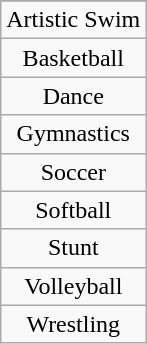<table class="wikitable" style="text-align:center">
<tr>
</tr>
<tr>
<td>Artistic Swim</td>
</tr>
<tr>
<td>Basketball</td>
</tr>
<tr>
<td>Dance</td>
</tr>
<tr>
<td>Gymnastics</td>
</tr>
<tr>
<td>Soccer</td>
</tr>
<tr>
<td>Softball</td>
</tr>
<tr>
<td>Stunt</td>
</tr>
<tr>
<td>Volleyball</td>
</tr>
<tr>
<td>Wrestling</td>
</tr>
</table>
